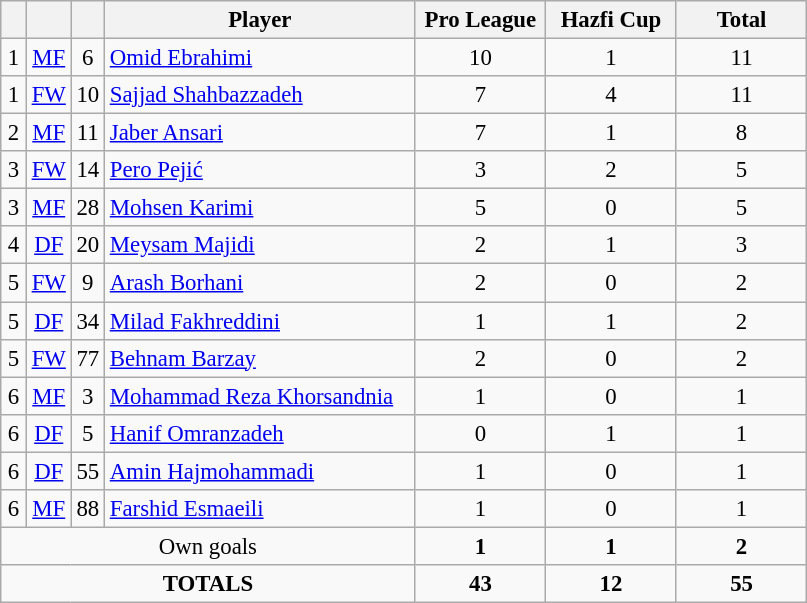<table class="wikitable sortable" style="font-size: 95%; text-align: center;">
<tr>
<th width=10></th>
<th width=10></th>
<th width=10></th>
<th width=200>Player</th>
<th width=80>Pro League</th>
<th width=80>Hazfi Cup</th>
<th width=80>Total</th>
</tr>
<tr>
<td>1</td>
<td><a href='#'>MF</a></td>
<td>6</td>
<td align=left> <a href='#'>Omid Ebrahimi</a></td>
<td>10</td>
<td>1</td>
<td>11</td>
</tr>
<tr>
<td>1</td>
<td><a href='#'>FW</a></td>
<td>10</td>
<td align=left> <a href='#'>Sajjad Shahbazzadeh</a></td>
<td>7</td>
<td>4</td>
<td>11</td>
</tr>
<tr>
<td>2</td>
<td><a href='#'>MF</a></td>
<td>11</td>
<td align=left> <a href='#'>Jaber Ansari</a></td>
<td>7</td>
<td>1</td>
<td>8</td>
</tr>
<tr>
<td>3</td>
<td><a href='#'>FW</a></td>
<td>14</td>
<td align=left> <a href='#'>Pero Pejić</a></td>
<td>3</td>
<td>2</td>
<td>5</td>
</tr>
<tr>
<td>3</td>
<td><a href='#'>MF</a></td>
<td>28</td>
<td align=left> <a href='#'>Mohsen Karimi</a></td>
<td>5</td>
<td>0</td>
<td>5</td>
</tr>
<tr>
<td>4</td>
<td><a href='#'>DF</a></td>
<td>20</td>
<td align=left> <a href='#'>Meysam Majidi</a></td>
<td>2</td>
<td>1</td>
<td>3</td>
</tr>
<tr>
<td>5</td>
<td><a href='#'>FW</a></td>
<td>9</td>
<td align=left> <a href='#'>Arash Borhani</a></td>
<td>2</td>
<td>0</td>
<td>2</td>
</tr>
<tr>
<td>5</td>
<td><a href='#'>DF</a></td>
<td>34</td>
<td align=left> <a href='#'>Milad Fakhreddini</a></td>
<td>1</td>
<td>1</td>
<td>2</td>
</tr>
<tr>
<td>5</td>
<td><a href='#'>FW</a></td>
<td>77</td>
<td align=left> <a href='#'>Behnam Barzay</a></td>
<td>2</td>
<td>0</td>
<td>2</td>
</tr>
<tr>
<td>6</td>
<td><a href='#'>MF</a></td>
<td>3</td>
<td align=left> <a href='#'>Mohammad Reza Khorsandnia</a></td>
<td>1</td>
<td>0</td>
<td>1</td>
</tr>
<tr>
<td>6</td>
<td><a href='#'>DF</a></td>
<td>5</td>
<td align=left> <a href='#'>Hanif Omranzadeh</a></td>
<td>0</td>
<td>1</td>
<td>1</td>
</tr>
<tr>
<td>6</td>
<td><a href='#'>DF</a></td>
<td>55</td>
<td align=left> <a href='#'>Amin Hajmohammadi</a></td>
<td>1</td>
<td>0</td>
<td>1</td>
</tr>
<tr>
<td>6</td>
<td><a href='#'>MF</a></td>
<td>88</td>
<td align=left> <a href='#'>Farshid Esmaeili</a></td>
<td>1</td>
<td>0</td>
<td>1</td>
</tr>
<tr class="sortbottom">
<td colspan="4">Own goals</td>
<td><strong>1</strong></td>
<td><strong>1</strong></td>
<td><strong>2</strong></td>
</tr>
<tr class="sortbottom">
<td colspan=4><strong>TOTALS</strong></td>
<td><strong>43</strong></td>
<td><strong>12</strong></td>
<td><strong>55</strong></td>
</tr>
</table>
